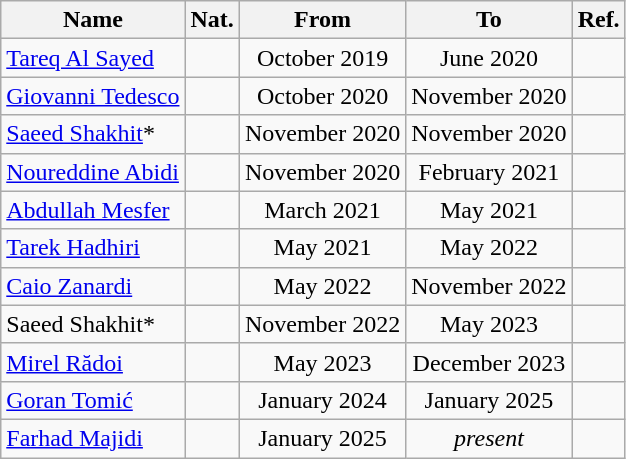<table class="wikitable">
<tr>
<th>Name</th>
<th>Nat.</th>
<th>From</th>
<th>To</th>
<th>Ref.</th>
</tr>
<tr>
<td><a href='#'>Tareq Al Sayed</a></td>
<td></td>
<td style="text-align:center">October 2019</td>
<td style="text-align:center">June 2020</td>
<td></td>
</tr>
<tr>
<td><a href='#'>Giovanni Tedesco</a></td>
<td></td>
<td style="text-align:center">October 2020</td>
<td style="text-align:center">November 2020</td>
<td></td>
</tr>
<tr>
<td><a href='#'>Saeed Shakhit</a>*</td>
<td></td>
<td style="text-align:center">November 2020</td>
<td style="text-align:center">November 2020</td>
<td></td>
</tr>
<tr>
<td><a href='#'>Noureddine Abidi</a></td>
<td></td>
<td style="text-align:center">November 2020</td>
<td style="text-align:center">February 2021</td>
<td></td>
</tr>
<tr>
<td><a href='#'>Abdullah Mesfer</a></td>
<td></td>
<td style="text-align:center">March 2021</td>
<td style="text-align:center">May 2021</td>
<td></td>
</tr>
<tr>
<td><a href='#'>Tarek Hadhiri</a></td>
<td></td>
<td style="text-align:center">May 2021</td>
<td style="text-align:center">May 2022</td>
<td></td>
</tr>
<tr>
<td><a href='#'>Caio Zanardi</a></td>
<td></td>
<td style="text-align:center">May 2022</td>
<td style="text-align:center">November 2022</td>
<td></td>
</tr>
<tr>
<td>Saeed Shakhit*</td>
<td></td>
<td style="text-align:center">November 2022</td>
<td style="text-align:center">May 2023</td>
<td></td>
</tr>
<tr>
<td><a href='#'>Mirel Rădoi</a></td>
<td></td>
<td style="text-align:center">May 2023</td>
<td style="text-align:center">December 2023</td>
<td></td>
</tr>
<tr>
<td><a href='#'>Goran Tomić</a></td>
<td></td>
<td style="text-align:center">January 2024</td>
<td style="text-align:center">January 2025</td>
<td></td>
</tr>
<tr>
<td><a href='#'>Farhad Majidi</a></td>
<td></td>
<td style="text-align:center">January 2025</td>
<td style="text-align:center"><em>present</em></td>
</tr>
</table>
